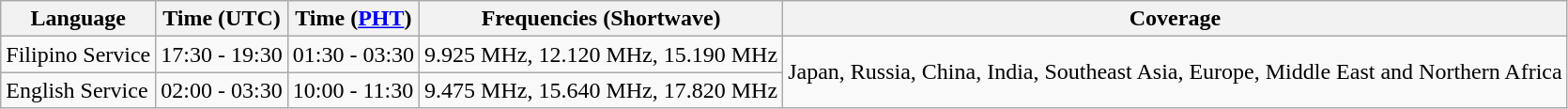<table class="wikitable">
<tr>
<th>Language</th>
<th>Time (UTC)</th>
<th>Time (<a href='#'>PHT</a>)</th>
<th>Frequencies (Shortwave)</th>
<th>Coverage</th>
</tr>
<tr>
<td>Filipino Service</td>
<td>17:30 - 19:30</td>
<td>01:30 - 03:30</td>
<td>9.925 MHz, 12.120 MHz, 15.190 MHz</td>
<td rowspan=2>Japan, Russia, China, India, Southeast Asia, Europe, Middle East and Northern Africa</td>
</tr>
<tr>
<td>English Service</td>
<td>02:00 - 03:30</td>
<td>10:00 - 11:30</td>
<td>9.475 MHz, 15.640 MHz, 17.820 MHz</td>
</tr>
</table>
